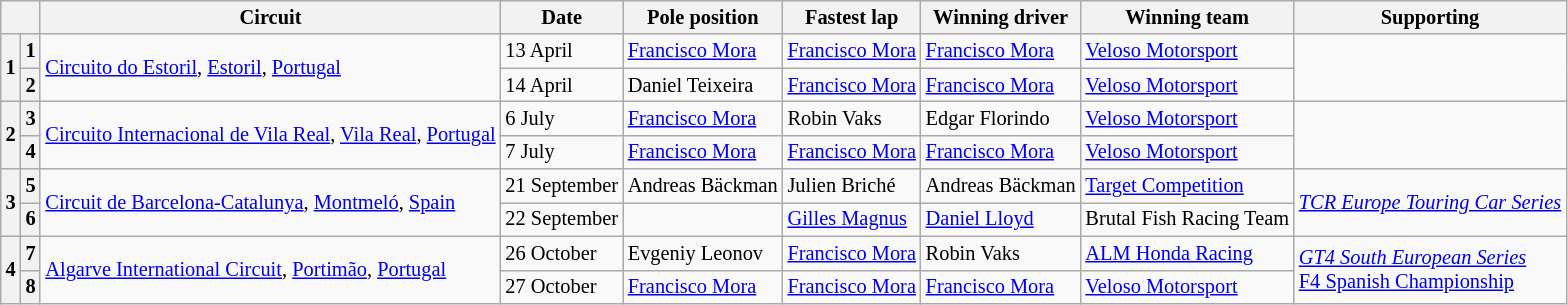<table class="wikitable" style="font-size: 85%">
<tr>
<th colspan=2></th>
<th>Circuit</th>
<th>Date</th>
<th>Pole position</th>
<th>Fastest lap</th>
<th>Winning driver</th>
<th>Winning team</th>
<th>Supporting</th>
</tr>
<tr>
<th rowspan=2>1</th>
<th>1</th>
<td rowspan=2> <a href='#'>Circuito do Estoril</a>, <a href='#'>Estoril</a>, <a href='#'>Portugal</a></td>
<td>13 April</td>
<td> <a href='#'>Francisco Mora</a></td>
<td> <a href='#'>Francisco Mora</a></td>
<td> <a href='#'>Francisco Mora</a></td>
<td> <a href='#'>Veloso Motorsport</a></td>
<td rowspan=2></td>
</tr>
<tr>
<th>2</th>
<td>14 April</td>
<td> Daniel Teixeira</td>
<td> <a href='#'>Francisco Mora</a></td>
<td> <a href='#'>Francisco Mora</a></td>
<td> <a href='#'>Veloso Motorsport</a></td>
</tr>
<tr>
<th rowspan=2>2</th>
<th>3</th>
<td rowspan=2> <a href='#'>Circuito Internacional de Vila Real</a>, <a href='#'>Vila Real</a>, <a href='#'>Portugal</a></td>
<td>6 July</td>
<td> <a href='#'>Francisco Mora</a></td>
<td> Robin Vaks</td>
<td> Edgar Florindo</td>
<td> <a href='#'>Veloso Motorsport</a></td>
<td rowspan=2></td>
</tr>
<tr>
<th>4</th>
<td>7 July</td>
<td> <a href='#'>Francisco Mora</a></td>
<td> <a href='#'>Francisco Mora</a></td>
<td> <a href='#'>Francisco Mora</a></td>
<td> <a href='#'>Veloso Motorsport</a></td>
</tr>
<tr>
<th rowspan=2>3</th>
<th>5</th>
<td rowspan=2> <a href='#'>Circuit de Barcelona-Catalunya</a>, <a href='#'>Montmeló</a>, <a href='#'>Spain</a></td>
<td>21 September</td>
<td> Andreas Bäckman</td>
<td> Julien Briché</td>
<td> Andreas Bäckman</td>
<td> <a href='#'>Target Competition</a></td>
<td rowspan=2><a href='#'><em>TCR Europe Touring Car Series</em></a></td>
</tr>
<tr>
<th>6</th>
<td>22 September</td>
<td></td>
<td> <a href='#'>Gilles Magnus</a></td>
<td> <a href='#'>Daniel Lloyd</a></td>
<td> Brutal Fish Racing Team</td>
</tr>
<tr>
<th rowspan=2>4</th>
<th>7</th>
<td rowspan=2> <a href='#'>Algarve International Circuit</a>, <a href='#'>Portimão</a>, <a href='#'>Portugal</a></td>
<td>26 October</td>
<td> Evgeniy Leonov</td>
<td> <a href='#'>Francisco Mora</a></td>
<td> Robin Vaks</td>
<td> <a href='#'>ALM Honda Racing</a></td>
<td rowspan=2><a href='#'><em>GT4 South European Series</em></a><br> <a href='#'>F4 Spanish Championship</a></td>
</tr>
<tr>
<th>8</th>
<td>27 October</td>
<td> <a href='#'>Francisco Mora</a></td>
<td> <a href='#'>Francisco Mora</a></td>
<td> <a href='#'>Francisco Mora</a></td>
<td> <a href='#'>Veloso Motorsport</a></td>
</tr>
</table>
